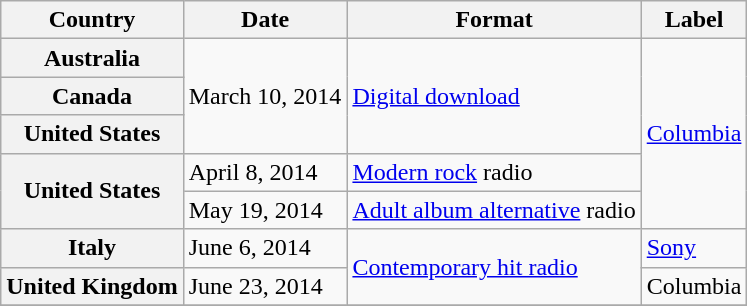<table class="wikitable plainrowheaders">
<tr>
<th scope="col">Country</th>
<th scope="col">Date</th>
<th scope="col">Format</th>
<th scope="col">Label</th>
</tr>
<tr>
<th scope="row">Australia</th>
<td rowspan="3">March 10, 2014</td>
<td rowspan="3"><a href='#'>Digital download</a></td>
<td rowspan="5"><a href='#'>Columbia</a></td>
</tr>
<tr>
<th scope="row">Canada</th>
</tr>
<tr>
<th scope="row">United States</th>
</tr>
<tr>
<th scope="row" rowspan="2">United States</th>
<td>April 8, 2014</td>
<td><a href='#'>Modern rock</a> radio</td>
</tr>
<tr>
<td>May 19, 2014</td>
<td><a href='#'>Adult album alternative</a> radio</td>
</tr>
<tr>
<th scope="row">Italy</th>
<td>June 6, 2014</td>
<td rowspan="2"><a href='#'>Contemporary hit radio</a></td>
<td><a href='#'>Sony</a></td>
</tr>
<tr>
<th scope="row">United Kingdom</th>
<td>June 23, 2014</td>
<td>Columbia</td>
</tr>
<tr>
</tr>
</table>
